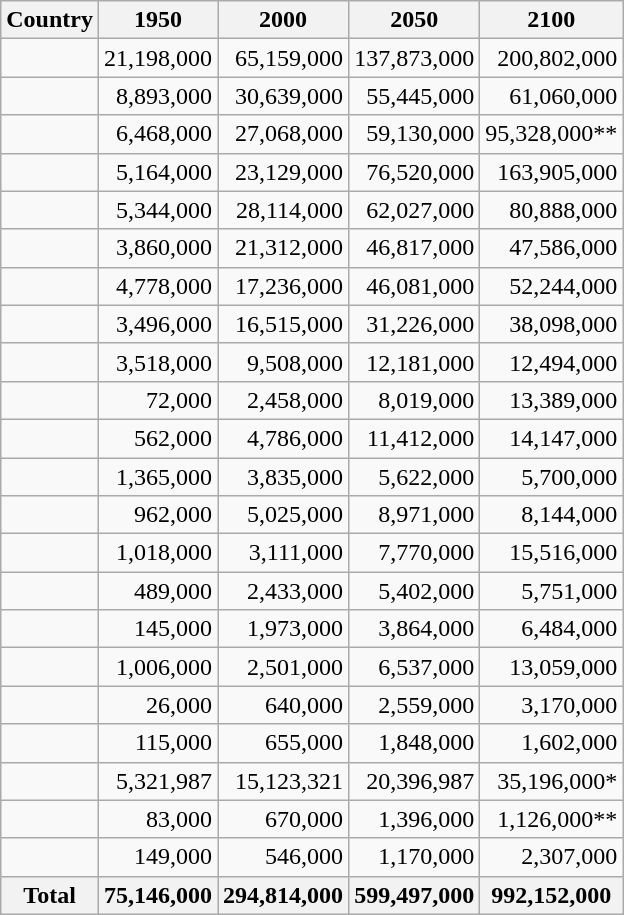<table class="wikitable sortable mw-datatable static-row-numbers" style="text-align:right;">
<tr>
<th>Country</th>
<th>1950</th>
<th>2000</th>
<th>2050</th>
<th>2100</th>
</tr>
<tr>
<td style=text-align:left></td>
<td>21,198,000</td>
<td>65,159,000</td>
<td>137,873,000</td>
<td>200,802,000</td>
</tr>
<tr>
<td style=text-align:left></td>
<td>8,893,000</td>
<td>30,639,000</td>
<td>55,445,000</td>
<td>61,060,000</td>
</tr>
<tr>
<td style=text-align:left></td>
<td>6,468,000</td>
<td>27,068,000</td>
<td>59,130,000</td>
<td>95,328,000**</td>
</tr>
<tr>
<td style=text-align:left></td>
<td>5,164,000</td>
<td>23,129,000</td>
<td>76,520,000</td>
<td>163,905,000</td>
</tr>
<tr>
<td style=text-align:left></td>
<td>5,344,000</td>
<td>28,114,000</td>
<td>62,027,000</td>
<td>80,888,000</td>
</tr>
<tr>
<td style=text-align:left></td>
<td>3,860,000</td>
<td>21,312,000</td>
<td>46,817,000</td>
<td>47,586,000</td>
</tr>
<tr>
<td style=text-align:left></td>
<td>4,778,000</td>
<td>17,236,000</td>
<td>46,081,000</td>
<td>52,244,000</td>
</tr>
<tr>
<td style=text-align:left></td>
<td>3,496,000</td>
<td>16,515,000</td>
<td>31,226,000</td>
<td>38,098,000</td>
</tr>
<tr>
<td style=text-align:left></td>
<td>3,518,000</td>
<td>9,508,000</td>
<td>12,181,000</td>
<td>12,494,000</td>
</tr>
<tr>
<td style=text-align:left></td>
<td>72,000</td>
<td>2,458,000</td>
<td>8,019,000</td>
<td>13,389,000</td>
</tr>
<tr>
<td style=text-align:left></td>
<td>562,000</td>
<td>4,786,000</td>
<td>11,412,000</td>
<td>14,147,000</td>
</tr>
<tr>
<td style=text-align:left></td>
<td>1,365,000</td>
<td>3,835,000</td>
<td>5,622,000</td>
<td>5,700,000</td>
</tr>
<tr>
<td style=text-align:left></td>
<td>962,000</td>
<td>5,025,000</td>
<td>8,971,000</td>
<td>8,144,000</td>
</tr>
<tr>
<td style=text-align:left></td>
<td>1,018,000</td>
<td>3,111,000</td>
<td>7,770,000</td>
<td>15,516,000</td>
</tr>
<tr>
<td style=text-align:left></td>
<td>489,000</td>
<td>2,433,000</td>
<td>5,402,000</td>
<td>5,751,000</td>
</tr>
<tr>
<td style=text-align:left></td>
<td>145,000</td>
<td>1,973,000</td>
<td>3,864,000</td>
<td>6,484,000</td>
</tr>
<tr>
<td style=text-align:left></td>
<td>1,006,000</td>
<td>2,501,000</td>
<td>6,537,000</td>
<td>13,059,000</td>
</tr>
<tr>
<td style=text-align:left></td>
<td>26,000</td>
<td>640,000</td>
<td>2,559,000</td>
<td>3,170,000</td>
</tr>
<tr>
<td style=text-align:left></td>
<td>115,000</td>
<td>655,000</td>
<td>1,848,000</td>
<td>1,602,000</td>
</tr>
<tr>
<td style=text-align:left></td>
<td>5,321,987</td>
<td>15,123,321</td>
<td>20,396,987</td>
<td>35,196,000*</td>
</tr>
<tr>
<td style=text-align:left></td>
<td>83,000</td>
<td>670,000</td>
<td>1,396,000</td>
<td>1,126,000**</td>
</tr>
<tr>
<td style=text-align:left></td>
<td>149,000</td>
<td>546,000</td>
<td>1,170,000</td>
<td>2,307,000</td>
</tr>
<tr class=static-row-header>
<th>Total</th>
<th>75,146,000</th>
<th>294,814,000</th>
<th>599,497,000</th>
<th>992,152,000</th>
</tr>
</table>
